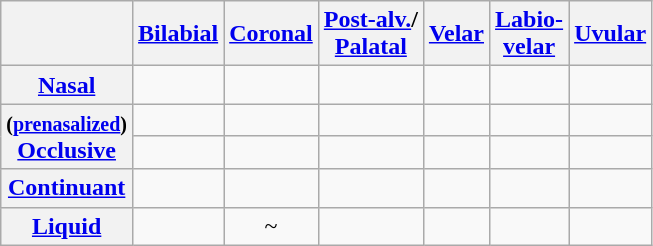<table class=wikitable style=text-align:center>
<tr>
<th></th>
<th><a href='#'>Bilabial</a></th>
<th><a href='#'>Coronal</a></th>
<th><a href='#'>Post-alv.</a>/<br><a href='#'>Palatal</a></th>
<th><a href='#'>Velar</a></th>
<th><a href='#'>Labio-<br>velar</a></th>
<th><a href='#'>Uvular</a></th>
</tr>
<tr>
<th><a href='#'>Nasal</a></th>
<td></td>
<td></td>
<td> </td>
<td> </td>
<td> </td>
<td> </td>
</tr>
<tr>
<th rowspan=2><small>(<a href='#'>prenasalized</a>)</small><br><a href='#'>Occlusive</a></th>
<td> </td>
<td> </td>
<td> </td>
<td> </td>
<td> </td>
<td> </td>
</tr>
<tr>
<td></td>
<td></td>
<td> </td>
<td></td>
<td> </td>
<td> </td>
</tr>
<tr>
<th><a href='#'>Continuant</a></th>
<td> </td>
<td> </td>
<td> </td>
<td> </td>
<td></td>
<td> </td>
</tr>
<tr>
<th><a href='#'>Liquid</a></th>
<td></td>
<td>~</td>
<td></td>
<td></td>
<td></td>
<td></td>
</tr>
</table>
